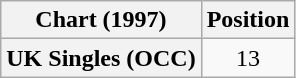<table class="wikitable plainrowheaders" style="text-align:center">
<tr>
<th scope="col">Chart (1997)</th>
<th scope="col">Position</th>
</tr>
<tr>
<th scope="row">UK Singles (OCC)</th>
<td>13</td>
</tr>
</table>
